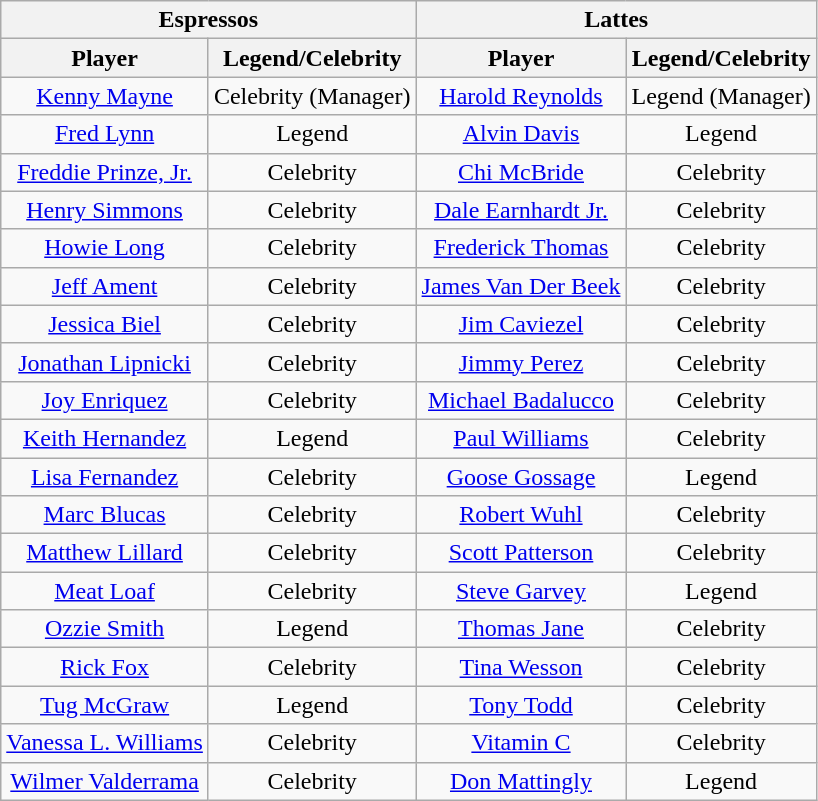<table class="wikitable" style="text-align:center;">
<tr>
<th colspan="2">Espressos</th>
<th colspan="2">Lattes</th>
</tr>
<tr>
<th>Player</th>
<th>Legend/Celebrity</th>
<th>Player</th>
<th>Legend/Celebrity</th>
</tr>
<tr>
<td><a href='#'>Kenny Mayne</a></td>
<td>Celebrity (Manager)</td>
<td><a href='#'>Harold Reynolds</a></td>
<td>Legend (Manager)</td>
</tr>
<tr>
<td><a href='#'>Fred Lynn</a></td>
<td>Legend</td>
<td><a href='#'>Alvin Davis</a></td>
<td>Legend</td>
</tr>
<tr>
<td><a href='#'>Freddie Prinze, Jr.</a></td>
<td>Celebrity</td>
<td><a href='#'>Chi McBride</a></td>
<td>Celebrity</td>
</tr>
<tr>
<td><a href='#'>Henry Simmons</a></td>
<td>Celebrity</td>
<td><a href='#'>Dale Earnhardt Jr.</a></td>
<td>Celebrity</td>
</tr>
<tr>
<td><a href='#'>Howie Long</a></td>
<td>Celebrity</td>
<td><a href='#'>Frederick Thomas</a></td>
<td>Celebrity</td>
</tr>
<tr>
<td><a href='#'>Jeff Ament</a></td>
<td>Celebrity</td>
<td><a href='#'>James Van Der Beek</a></td>
<td>Celebrity</td>
</tr>
<tr>
<td><a href='#'>Jessica Biel</a></td>
<td>Celebrity</td>
<td><a href='#'>Jim Caviezel</a></td>
<td>Celebrity</td>
</tr>
<tr>
<td><a href='#'>Jonathan Lipnicki</a></td>
<td>Celebrity</td>
<td><a href='#'>Jimmy Perez</a></td>
<td>Celebrity</td>
</tr>
<tr>
<td><a href='#'>Joy Enriquez</a></td>
<td>Celebrity</td>
<td><a href='#'>Michael Badalucco</a></td>
<td>Celebrity</td>
</tr>
<tr>
<td><a href='#'>Keith Hernandez</a></td>
<td>Legend</td>
<td><a href='#'>Paul Williams</a></td>
<td>Celebrity</td>
</tr>
<tr>
<td><a href='#'>Lisa Fernandez</a></td>
<td>Celebrity</td>
<td><a href='#'>Goose Gossage</a></td>
<td>Legend</td>
</tr>
<tr>
<td><a href='#'>Marc Blucas</a></td>
<td>Celebrity</td>
<td><a href='#'>Robert Wuhl</a></td>
<td>Celebrity</td>
</tr>
<tr>
<td><a href='#'>Matthew Lillard</a></td>
<td>Celebrity</td>
<td><a href='#'>Scott Patterson</a></td>
<td>Celebrity</td>
</tr>
<tr>
<td><a href='#'>Meat Loaf</a></td>
<td>Celebrity</td>
<td><a href='#'>Steve Garvey</a></td>
<td>Legend</td>
</tr>
<tr>
<td><a href='#'>Ozzie Smith</a></td>
<td>Legend</td>
<td><a href='#'>Thomas Jane</a></td>
<td>Celebrity</td>
</tr>
<tr>
<td><a href='#'>Rick Fox</a></td>
<td>Celebrity</td>
<td><a href='#'>Tina Wesson</a></td>
<td>Celebrity</td>
</tr>
<tr>
<td><a href='#'>Tug McGraw</a></td>
<td>Legend</td>
<td><a href='#'>Tony Todd</a></td>
<td>Celebrity</td>
</tr>
<tr>
<td><a href='#'>Vanessa L. Williams</a></td>
<td>Celebrity</td>
<td><a href='#'>Vitamin C</a></td>
<td>Celebrity</td>
</tr>
<tr>
<td><a href='#'>Wilmer Valderrama</a></td>
<td>Celebrity</td>
<td><a href='#'>Don Mattingly</a></td>
<td>Legend</td>
</tr>
</table>
